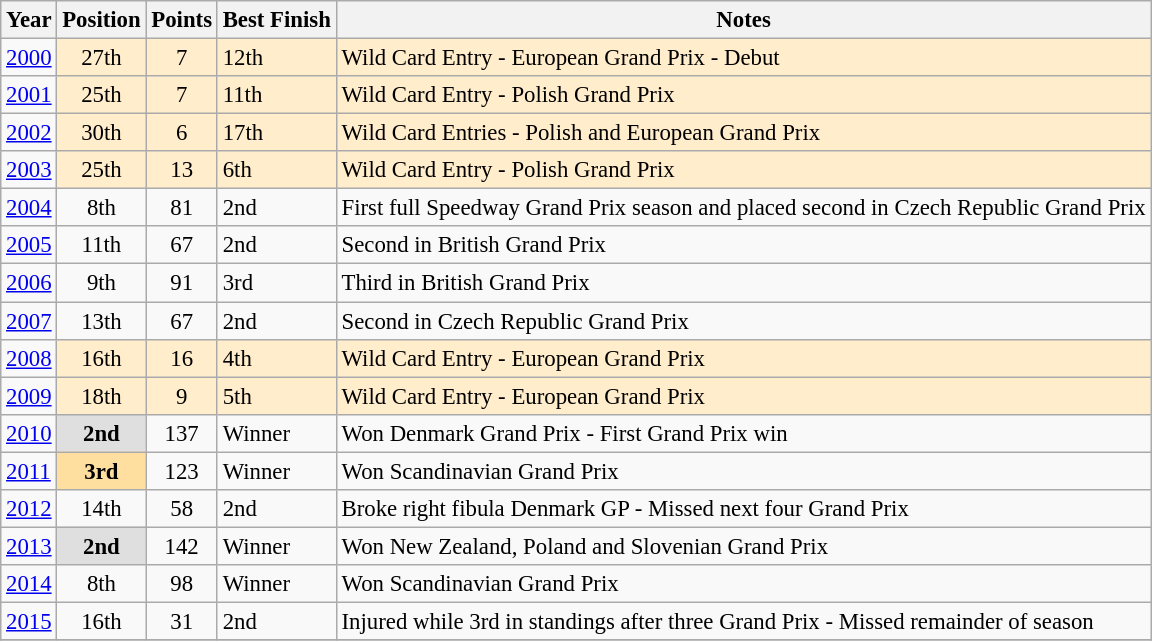<table class="wikitable" style="font-size: 95%;">
<tr>
<th>Year</th>
<th>Position</th>
<th>Points</th>
<th>Best Finish</th>
<th>Notes</th>
</tr>
<tr>
<td><a href='#'>2000</a></td>
<td align="center"style="background:#ffedcc;">27th</td>
<td align="center"style="background:#ffedcc;">7</td>
<td align="left"style="background:#ffedcc;">12th</td>
<td align="left"style="background:#ffedcc;">Wild Card Entry - European Grand Prix - Debut</td>
</tr>
<tr>
<td><a href='#'>2001</a></td>
<td align="center"style="background:#ffedcc;">25th</td>
<td align="center"style="background:#ffedcc;">7</td>
<td align="left"style="background:#ffedcc;">11th</td>
<td align="left"style="background:#ffedcc;">Wild Card Entry - Polish Grand Prix</td>
</tr>
<tr>
<td><a href='#'>2002</a></td>
<td align="center"style="background:#ffedcc;">30th</td>
<td align="center"style="background:#ffedcc;">6</td>
<td align="left"style="background:#ffedcc;">17th</td>
<td align="left"style="background:#ffedcc;">Wild Card Entries - Polish and European Grand Prix</td>
</tr>
<tr>
<td><a href='#'>2003</a></td>
<td align="center"style="background:#ffedcc;">25th</td>
<td align="center"style="background:#ffedcc;">13</td>
<td align="left"style="background:#ffedcc;">6th</td>
<td align="left"style="background:#ffedcc;">Wild Card Entry - Polish Grand Prix</td>
</tr>
<tr>
<td><a href='#'>2004</a></td>
<td align="center">8th</td>
<td align="center">81</td>
<td>2nd</td>
<td>First full Speedway Grand Prix season and placed second in Czech Republic Grand Prix</td>
</tr>
<tr>
<td><a href='#'>2005</a></td>
<td align="center">11th</td>
<td align="center">67</td>
<td>2nd</td>
<td>Second in British Grand Prix</td>
</tr>
<tr>
<td><a href='#'>2006</a></td>
<td align="center">9th</td>
<td align="center">91</td>
<td>3rd</td>
<td>Third in British Grand Prix</td>
</tr>
<tr>
<td><a href='#'>2007</a></td>
<td align="center">13th</td>
<td align="center">67</td>
<td>2nd</td>
<td>Second in Czech Republic Grand Prix</td>
</tr>
<tr>
<td><a href='#'>2008</a></td>
<td align="center"style="background:#ffedcc;">16th</td>
<td align="center"style="background:#ffedcc;">16</td>
<td align="left"style="background:#ffedcc;">4th</td>
<td align="left"style="background:#ffedcc;">Wild Card Entry - European Grand Prix</td>
</tr>
<tr>
<td><a href='#'>2009</a></td>
<td align="center"style="background:#ffedcc;">18th</td>
<td align="center"style="background:#ffedcc;">9</td>
<td align="left"style="background:#ffedcc;">5th</td>
<td align="left"style="background:#ffedcc;">Wild Card Entry - European Grand Prix</td>
</tr>
<tr>
<td><a href='#'>2010</a></td>
<td align="center" style="background:#dfdfdf;"><strong>2nd</strong></td>
<td align="center">137</td>
<td>Winner</td>
<td>Won Denmark Grand Prix - First Grand Prix win</td>
</tr>
<tr>
<td><a href='#'>2011</a></td>
<td align="center" style="background:#FFDF9F;"><strong>3rd</strong></td>
<td align="center">123</td>
<td>Winner</td>
<td>Won Scandinavian Grand Prix</td>
</tr>
<tr>
<td><a href='#'>2012</a></td>
<td align="center">14th</td>
<td align="center">58</td>
<td>2nd</td>
<td>Broke right fibula Denmark GP - Missed next four Grand Prix</td>
</tr>
<tr>
<td><a href='#'>2013</a></td>
<td align="center" style="background:#dfdfdf;"><strong>2nd</strong></td>
<td align="center">142</td>
<td>Winner</td>
<td>Won New Zealand, Poland and Slovenian Grand Prix</td>
</tr>
<tr>
<td><a href='#'>2014</a></td>
<td align="center">8th</td>
<td align="center">98</td>
<td>Winner</td>
<td>Won Scandinavian Grand Prix</td>
</tr>
<tr>
<td><a href='#'>2015</a></td>
<td align="center">16th</td>
<td align="center">31</td>
<td>2nd</td>
<td>Injured while 3rd in standings after three Grand Prix - Missed remainder of season</td>
</tr>
<tr>
</tr>
</table>
